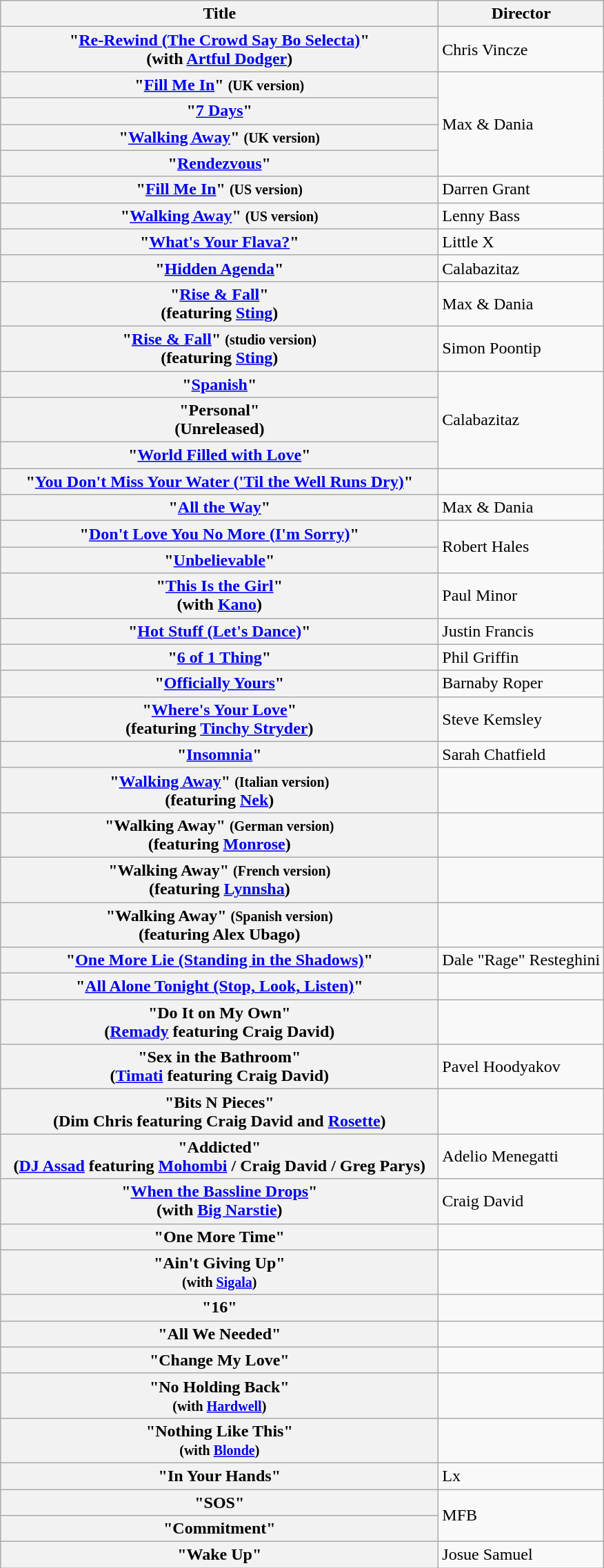<table class="wikitable plainrowheaders">
<tr>
<th scope="col" style="width:26em;">Title</th>
<th scope="col">Director</th>
</tr>
<tr>
<th scope="row">"<a href='#'>Re-Rewind (The Crowd Say Bo Selecta)</a>" <br><span>(with <a href='#'>Artful Dodger</a>)</span></th>
<td>Chris Vincze</td>
</tr>
<tr>
<th scope="row">"<a href='#'>Fill Me In</a>" <small>(UK version)</small></th>
<td rowspan="4">Max & Dania</td>
</tr>
<tr>
<th scope="row">"<a href='#'>7 Days</a>"</th>
</tr>
<tr>
<th scope="row">"<a href='#'>Walking Away</a>" <small>(UK version)</small></th>
</tr>
<tr>
<th scope="row">"<a href='#'>Rendezvous</a>"</th>
</tr>
<tr>
<th scope="row">"<a href='#'>Fill Me In</a>" <small>(US version)</small></th>
<td>Darren Grant</td>
</tr>
<tr>
<th scope="row">"<a href='#'>Walking Away</a>" <small>(US version)</small></th>
<td>Lenny Bass</td>
</tr>
<tr>
<th scope="row">"<a href='#'>What's Your Flava?</a>"</th>
<td>Little X</td>
</tr>
<tr>
<th scope="row">"<a href='#'>Hidden Agenda</a>"</th>
<td>Calabazitaz</td>
</tr>
<tr>
<th scope="row">"<a href='#'>Rise & Fall</a>" <br><span>(featuring <a href='#'>Sting</a>)</span></th>
<td>Max & Dania</td>
</tr>
<tr>
<th scope="row">"<a href='#'>Rise & Fall</a>" <small>(studio version)</small> <br><span>(featuring <a href='#'>Sting</a>)</span></th>
<td>Simon Poontip</td>
</tr>
<tr>
<th scope="row">"<a href='#'>Spanish</a>"</th>
<td rowspan="3">Calabazitaz</td>
</tr>
<tr>
<th scope="row">"Personal" <br><span>(Unreleased)</span></th>
</tr>
<tr>
<th scope="row">"<a href='#'>World Filled with Love</a>"</th>
</tr>
<tr>
<th scope="row">"<a href='#'>You Don't Miss Your Water ('Til the Well Runs Dry)</a>"</th>
<td></td>
</tr>
<tr>
<th scope="row">"<a href='#'>All the Way</a>"</th>
<td>Max & Dania</td>
</tr>
<tr>
<th scope="row">"<a href='#'>Don't Love You No More (I'm Sorry)</a>"</th>
<td rowspan="2">Robert Hales</td>
</tr>
<tr>
<th scope="row">"<a href='#'>Unbelievable</a>"</th>
</tr>
<tr>
<th scope="row">"<a href='#'>This Is the Girl</a>" <br><span>(with <a href='#'>Kano</a>)</span></th>
<td>Paul Minor</td>
</tr>
<tr>
<th scope="row">"<a href='#'>Hot Stuff (Let's Dance)</a>"</th>
<td>Justin Francis</td>
</tr>
<tr>
<th scope="row">"<a href='#'>6 of 1 Thing</a>"</th>
<td>Phil Griffin</td>
</tr>
<tr>
<th scope="row">"<a href='#'>Officially Yours</a>"</th>
<td>Barnaby Roper</td>
</tr>
<tr>
<th scope="row">"<a href='#'>Where's Your Love</a>" <br><span>(featuring <a href='#'>Tinchy Stryder</a>)</span></th>
<td>Steve Kemsley</td>
</tr>
<tr>
<th scope="row">"<a href='#'>Insomnia</a>"</th>
<td>Sarah Chatfield</td>
</tr>
<tr>
<th scope="row">"<a href='#'>Walking Away</a>" <small>(Italian version)</small> <br><span>(featuring <a href='#'>Nek</a>)</span></th>
<td></td>
</tr>
<tr>
<th scope="row">"Walking Away" <small>(German version)</small> <br><span>(featuring <a href='#'>Monrose</a>)</span></th>
<td></td>
</tr>
<tr>
<th scope="row">"Walking Away" <small>(French version)</small> <br><span>(featuring <a href='#'>Lynnsha</a>)</span></th>
<td></td>
</tr>
<tr>
<th scope="row">"Walking Away" <small>(Spanish version)</small> <br><span>(featuring Alex Ubago)</span></th>
<td></td>
</tr>
<tr>
<th scope="row">"<a href='#'>One More Lie (Standing in the Shadows)</a>"</th>
<td>Dale "Rage" Resteghini</td>
</tr>
<tr>
<th scope="row">"<a href='#'>All Alone Tonight (Stop, Look, Listen)</a>"</th>
<td></td>
</tr>
<tr>
<th scope="row">"Do It on My Own" <br><span>(<a href='#'>Remady</a> featuring Craig David)</span></th>
<td></td>
</tr>
<tr>
<th scope="row">"Sex in the Bathroom" <br><span>(<a href='#'>Timati</a> featuring Craig David)</span></th>
<td>Pavel Hoodyakov</td>
</tr>
<tr>
<th scope="row">"Bits N Pieces" <br><span>(Dim Chris featuring Craig David and <a href='#'>Rosette</a>)</span></th>
<td></td>
</tr>
<tr>
<th scope="row">"Addicted" <br><span>(<a href='#'>DJ Assad</a> featuring <a href='#'>Mohombi</a> / Craig David / Greg Parys)</span></th>
<td>Adelio Menegatti</td>
</tr>
<tr>
<th scope="row">"<a href='#'>When the Bassline Drops</a>" <br><span>(with <a href='#'>Big Narstie</a>)</span></th>
<td>Craig David</td>
</tr>
<tr>
<th scope="row">"One More Time"</th>
<td></td>
</tr>
<tr>
<th scope="row">"Ain't Giving Up"<br><small>(with <a href='#'>Sigala</a>)</small></th>
<td></td>
</tr>
<tr>
<th scope="row">"16"</th>
<td></td>
</tr>
<tr>
<th scope="row">"All We Needed"</th>
<td></td>
</tr>
<tr>
<th scope="row">"Change My Love"</th>
<td></td>
</tr>
<tr>
<th scope="row">"No Holding Back"<br><small>(with <a href='#'>Hardwell</a>)</small></th>
<td></td>
</tr>
<tr>
<th scope="row">"Nothing Like This"<br><small>(with <a href='#'>Blonde</a>)</small></th>
<td></td>
</tr>
<tr>
<th scope="row">"In Your Hands"</th>
<td>Lx</td>
</tr>
<tr>
<th scope="row">"SOS"</th>
<td rowspan="2">MFB</td>
</tr>
<tr>
<th scope="row">"Commitment"</th>
</tr>
<tr>
<th scope="row">"Wake Up"</th>
<td>Josue Samuel</td>
</tr>
</table>
